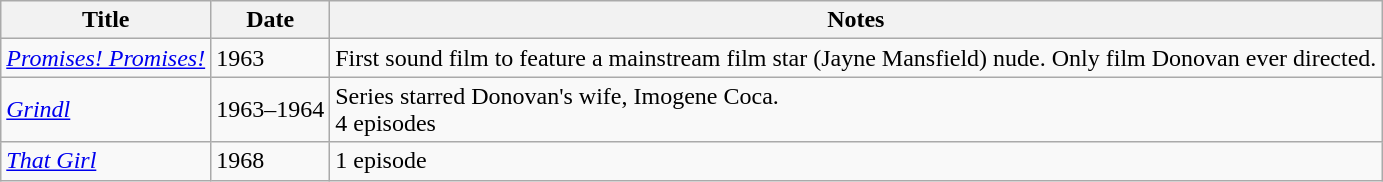<table class="wikitable sortable" border="1">
<tr>
<th scope="col">Title</th>
<th scope="col">Date</th>
<th scope="col">Notes</th>
</tr>
<tr>
<td><em><a href='#'>Promises! Promises!</a></em></td>
<td>1963</td>
<td>First sound film to feature a mainstream film star (Jayne Mansfield) nude. Only film Donovan ever directed.</td>
</tr>
<tr>
<td><em><a href='#'>Grindl</a></em></td>
<td>1963–1964</td>
<td>Series starred Donovan's wife, Imogene Coca. <br>4 episodes</td>
</tr>
<tr>
<td><em><a href='#'>That Girl</a></em></td>
<td>1968</td>
<td>1 episode</td>
</tr>
</table>
